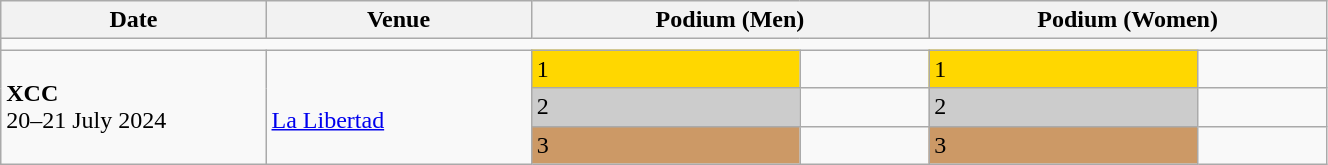<table class="wikitable" width=70%>
<tr>
<th>Date</th>
<th width=20%>Venue</th>
<th colspan=2 width=30%>Podium (Men)</th>
<th colspan=2 width=30%>Podium (Women)</th>
</tr>
<tr>
<td colspan=6></td>
</tr>
<tr>
<td rowspan=3><strong>XCC</strong> <br> 20–21 July 2024</td>
<td rowspan=3><br><a href='#'>La Libertad</a></td>
<td bgcolor=FFD700>1</td>
<td></td>
<td bgcolor=FFD700>1</td>
<td></td>
</tr>
<tr>
<td bgcolor=CCCCCC>2</td>
<td></td>
<td bgcolor=CCCCCC>2</td>
<td></td>
</tr>
<tr>
<td bgcolor=CC9966>3</td>
<td></td>
<td bgcolor=CC9966>3</td>
<td></td>
</tr>
</table>
